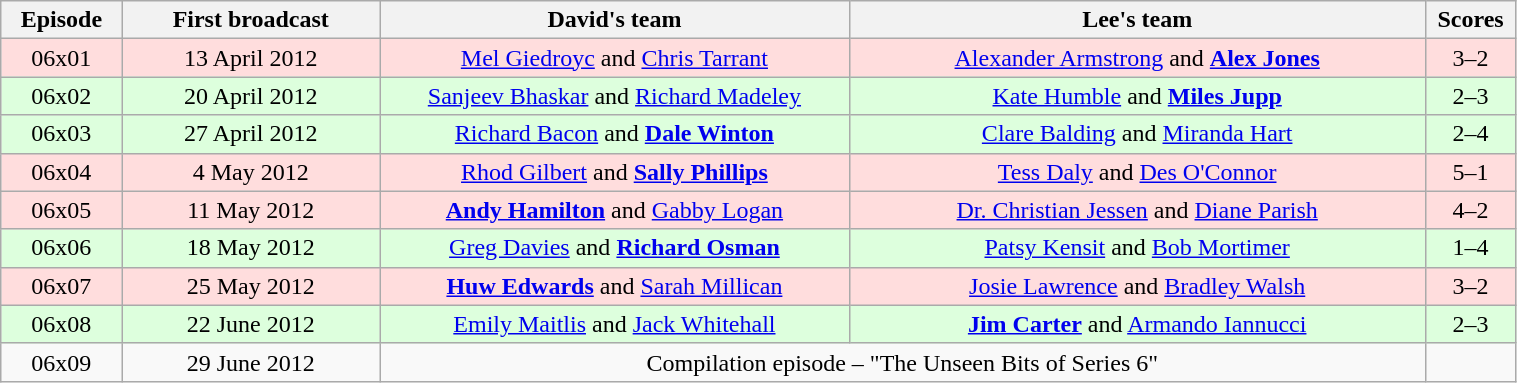<table class="wikitable"  style="width:80%; left:0 auto; text-align:center;">
<tr>
<th style="width:8%;">Episode</th>
<th style="width:17%;">First broadcast</th>
<th style="width:31%;">David's team</th>
<th style="width:38%;">Lee's team</th>
<th style="width:6%;">Scores</th>
</tr>
<tr style="background:#fdd;">
<td>06x01</td>
<td>13 April 2012</td>
<td><a href='#'>Mel Giedroyc</a> and <a href='#'>Chris Tarrant</a></td>
<td><a href='#'>Alexander Armstrong</a> and <strong><a href='#'>Alex Jones</a></strong></td>
<td>3–2</td>
</tr>
<tr style="background:#dfd;">
<td>06x02</td>
<td>20 April 2012</td>
<td><a href='#'>Sanjeev Bhaskar</a> and <a href='#'>Richard Madeley</a></td>
<td><a href='#'>Kate Humble</a> and <strong><a href='#'>Miles Jupp</a></strong></td>
<td>2–3</td>
</tr>
<tr style="background:#dfd;">
<td>06x03</td>
<td>27 April 2012</td>
<td><a href='#'>Richard Bacon</a> and <strong><a href='#'>Dale Winton</a></strong></td>
<td><a href='#'>Clare Balding</a> and <a href='#'>Miranda Hart</a></td>
<td>2–4</td>
</tr>
<tr style="background:#fdd;">
<td>06x04</td>
<td>4 May 2012</td>
<td><a href='#'>Rhod Gilbert</a> and <strong><a href='#'>Sally Phillips</a></strong></td>
<td><a href='#'>Tess Daly</a> and <a href='#'>Des O'Connor</a></td>
<td>5–1</td>
</tr>
<tr style="background:#fdd;">
<td>06x05</td>
<td>11 May 2012</td>
<td><strong><a href='#'>Andy Hamilton</a></strong> and <a href='#'>Gabby Logan</a></td>
<td><a href='#'>Dr. Christian Jessen</a> and <a href='#'>Diane Parish</a></td>
<td>4–2</td>
</tr>
<tr style="background:#dfd;">
<td>06x06</td>
<td>18 May 2012</td>
<td><a href='#'>Greg Davies</a> and <strong><a href='#'>Richard Osman</a></strong></td>
<td><a href='#'>Patsy Kensit</a> and <a href='#'>Bob Mortimer</a></td>
<td>1–4</td>
</tr>
<tr style="background:#fdd;">
<td>06x07</td>
<td>25 May 2012</td>
<td><strong><a href='#'>Huw Edwards</a></strong> and <a href='#'>Sarah Millican</a></td>
<td><a href='#'>Josie Lawrence</a> and <a href='#'>Bradley Walsh</a></td>
<td>3–2</td>
</tr>
<tr style="background:#dfd;">
<td>06x08</td>
<td>22 June 2012</td>
<td><a href='#'>Emily Maitlis</a> and <a href='#'>Jack Whitehall</a></td>
<td><strong><a href='#'>Jim Carter</a></strong> and <a href='#'>Armando Iannucci</a></td>
<td>2–3</td>
</tr>
<tr>
<td>06x09</td>
<td>29 June 2012</td>
<td colspan="2">Compilation episode – "The Unseen Bits of Series 6"</td>
<td></td>
</tr>
</table>
